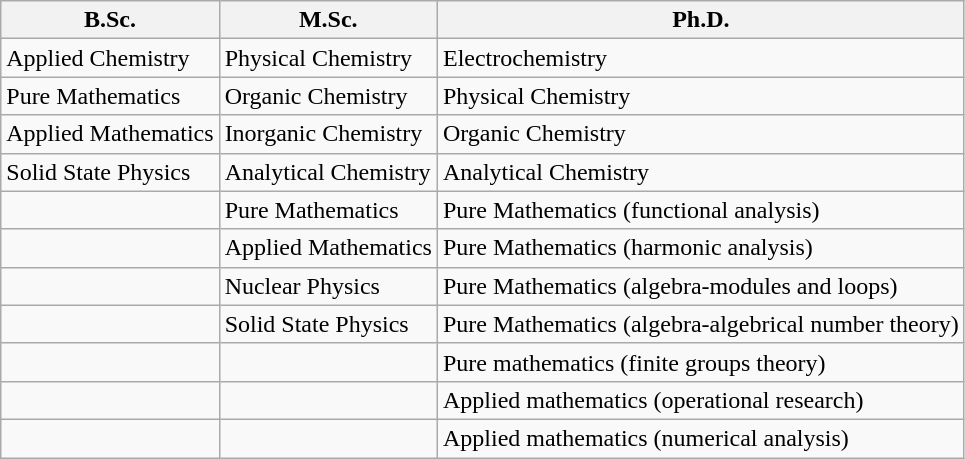<table class="wikitable">
<tr>
<th>B.Sc.</th>
<th>M.Sc.</th>
<th>Ph.D.</th>
</tr>
<tr>
<td>Applied Chemistry</td>
<td>Physical Chemistry</td>
<td>Electrochemistry</td>
</tr>
<tr>
<td>Pure Mathematics</td>
<td>Organic Chemistry</td>
<td>Physical Chemistry</td>
</tr>
<tr>
<td>Applied Mathematics</td>
<td>Inorganic Chemistry</td>
<td>Organic Chemistry</td>
</tr>
<tr>
<td>Solid State Physics</td>
<td>Analytical Chemistry</td>
<td>Analytical Chemistry</td>
</tr>
<tr>
<td></td>
<td>Pure Mathematics</td>
<td>Pure Mathematics (functional analysis)</td>
</tr>
<tr>
<td></td>
<td>Applied Mathematics</td>
<td>Pure Mathematics (harmonic analysis)</td>
</tr>
<tr>
<td></td>
<td>Nuclear Physics</td>
<td>Pure Mathematics (algebra-modules and loops)</td>
</tr>
<tr>
<td></td>
<td>Solid State Physics</td>
<td>Pure Mathematics (algebra-algebrical number theory)</td>
</tr>
<tr>
<td></td>
<td></td>
<td>Pure mathematics (finite groups theory)</td>
</tr>
<tr>
<td></td>
<td></td>
<td>Applied mathematics (operational research)</td>
</tr>
<tr>
<td></td>
<td></td>
<td>Applied mathematics (numerical analysis)</td>
</tr>
</table>
